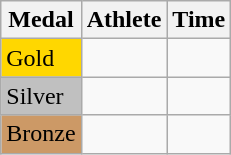<table class="wikitable">
<tr>
<th>Medal</th>
<th>Athlete</th>
<th>Time</th>
</tr>
<tr>
<td bgcolor="gold">Gold</td>
<td></td>
<td></td>
</tr>
<tr>
<td bgcolor="silver">Silver</td>
<td></td>
<td></td>
</tr>
<tr>
<td bgcolor="CC9966">Bronze</td>
<td></td>
<td></td>
</tr>
</table>
